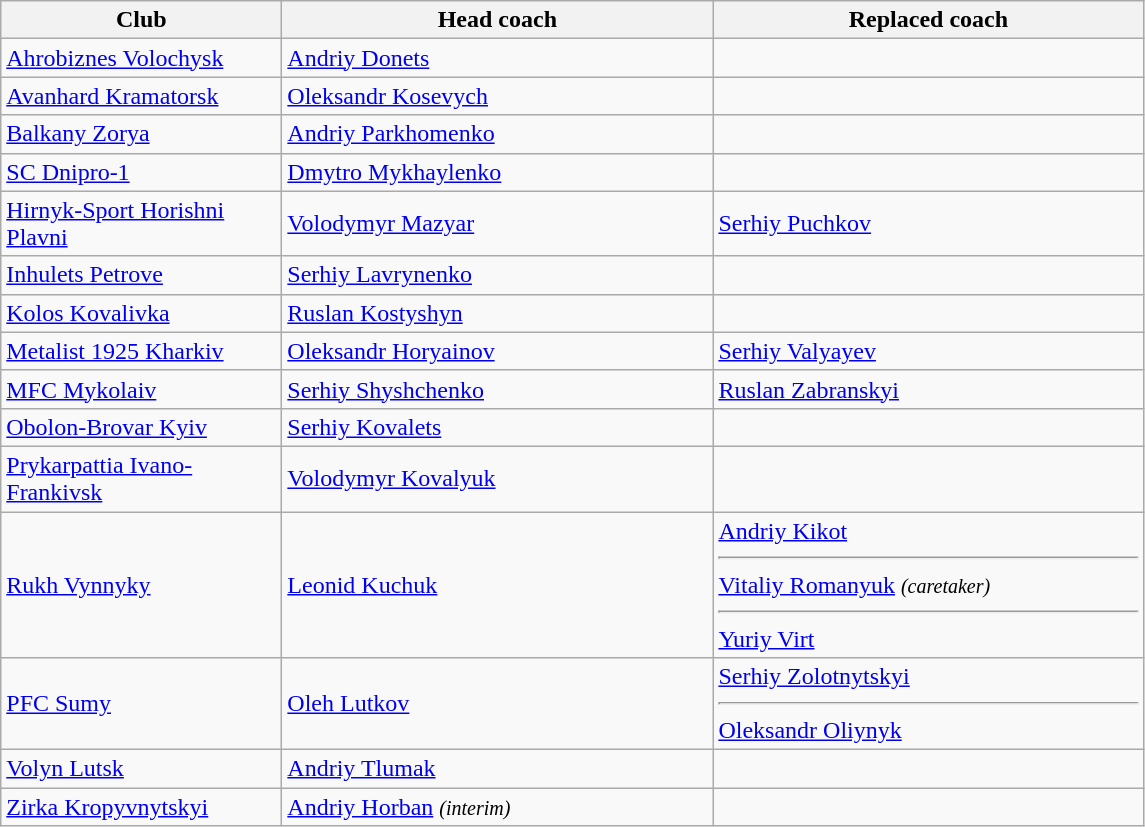<table class="wikitable">
<tr>
<th width="180">Club</th>
<th width="280">Head coach</th>
<th width="280">Replaced coach</th>
</tr>
<tr>
<td><a href='#'>Ahrobiznes Volochysk</a></td>
<td> <a href='#'>Andriy Donets</a></td>
<td></td>
</tr>
<tr>
<td><a href='#'>Avanhard Kramatorsk</a></td>
<td> <a href='#'>Oleksandr Kosevych</a></td>
<td></td>
</tr>
<tr>
<td><a href='#'>Balkany Zorya</a></td>
<td> <a href='#'>Andriy Parkhomenko</a></td>
<td></td>
</tr>
<tr>
<td><a href='#'>SC Dnipro-1</a></td>
<td> <a href='#'>Dmytro Mykhaylenko</a></td>
<td></td>
</tr>
<tr>
<td><a href='#'>Hirnyk-Sport Horishni Plavni</a></td>
<td> <a href='#'>Volodymyr Mazyar</a></td>
<td> <a href='#'>Serhiy Puchkov</a></td>
</tr>
<tr>
<td><a href='#'>Inhulets Petrove</a></td>
<td> <a href='#'>Serhiy Lavrynenko</a></td>
<td></td>
</tr>
<tr>
<td><a href='#'>Kolos Kovalivka</a></td>
<td> <a href='#'>Ruslan Kostyshyn</a></td>
<td></td>
</tr>
<tr>
<td><a href='#'>Metalist 1925 Kharkiv</a></td>
<td> <a href='#'>Oleksandr Horyainov</a></td>
<td> <a href='#'>Serhiy Valyayev</a></td>
</tr>
<tr>
<td><a href='#'>MFC Mykolaiv</a></td>
<td> <a href='#'>Serhiy Shyshchenko</a></td>
<td> <a href='#'>Ruslan Zabranskyi</a></td>
</tr>
<tr>
<td><a href='#'>Obolon-Brovar Kyiv</a></td>
<td> <a href='#'>Serhiy Kovalets</a></td>
<td></td>
</tr>
<tr>
<td><a href='#'>Prykarpattia Ivano-Frankivsk</a></td>
<td> <a href='#'>Volodymyr Kovalyuk</a></td>
<td></td>
</tr>
<tr>
<td><a href='#'>Rukh Vynnyky</a></td>
<td> <a href='#'>Leonid Kuchuk</a></td>
<td> <a href='#'>Andriy Kikot</a> <hr>  <a href='#'>Vitaliy Romanyuk</a> <em><small>(caretaker)</small></em><hr> <a href='#'>Yuriy Virt</a></td>
</tr>
<tr>
<td><a href='#'>PFC Sumy</a></td>
<td> <a href='#'>Oleh Lutkov</a></td>
<td> <a href='#'>Serhiy Zolotnytskyi</a><hr> <a href='#'>Oleksandr Oliynyk</a> </td>
</tr>
<tr>
<td><a href='#'>Volyn Lutsk</a></td>
<td> <a href='#'>Andriy Tlumak</a></td>
<td></td>
</tr>
<tr>
<td><a href='#'>Zirka Kropyvnytskyi</a></td>
<td> <a href='#'>Andriy Horban</a> <em><small>(interim)</small></em></td>
<td></td>
</tr>
</table>
